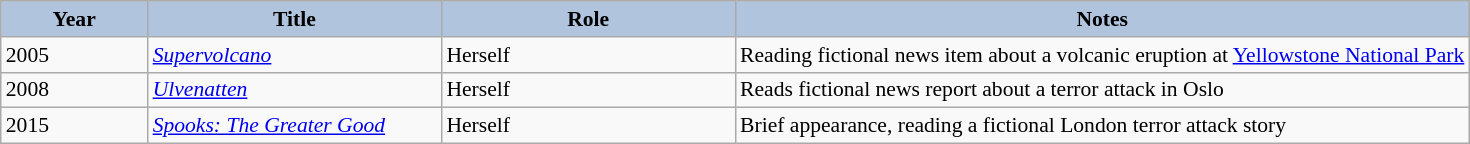<table class="wikitable" style="font-size:90%;">
<tr style="background:#ccc; text-align:center;">
<th style="background:#b0c4de; width:10%;">Year</th>
<th style="background:#b0c4de; width:20%;">Title</th>
<th style="background:#b0c4de; width:20%;">Role</th>
<th style="background:#b0c4de; width:50%;">Notes</th>
</tr>
<tr>
<td>2005</td>
<td><em><a href='#'>Supervolcano</a></em></td>
<td>Herself</td>
<td>Reading fictional news item about a volcanic eruption at <a href='#'>Yellowstone National Park</a></td>
</tr>
<tr>
<td>2008</td>
<td><em><a href='#'>Ulvenatten</a></em></td>
<td>Herself</td>
<td>Reads fictional news report about a terror attack in Oslo</td>
</tr>
<tr>
<td>2015</td>
<td><em><a href='#'>Spooks: The Greater Good</a></em></td>
<td>Herself</td>
<td>Brief appearance, reading a fictional London terror attack story</td>
</tr>
</table>
